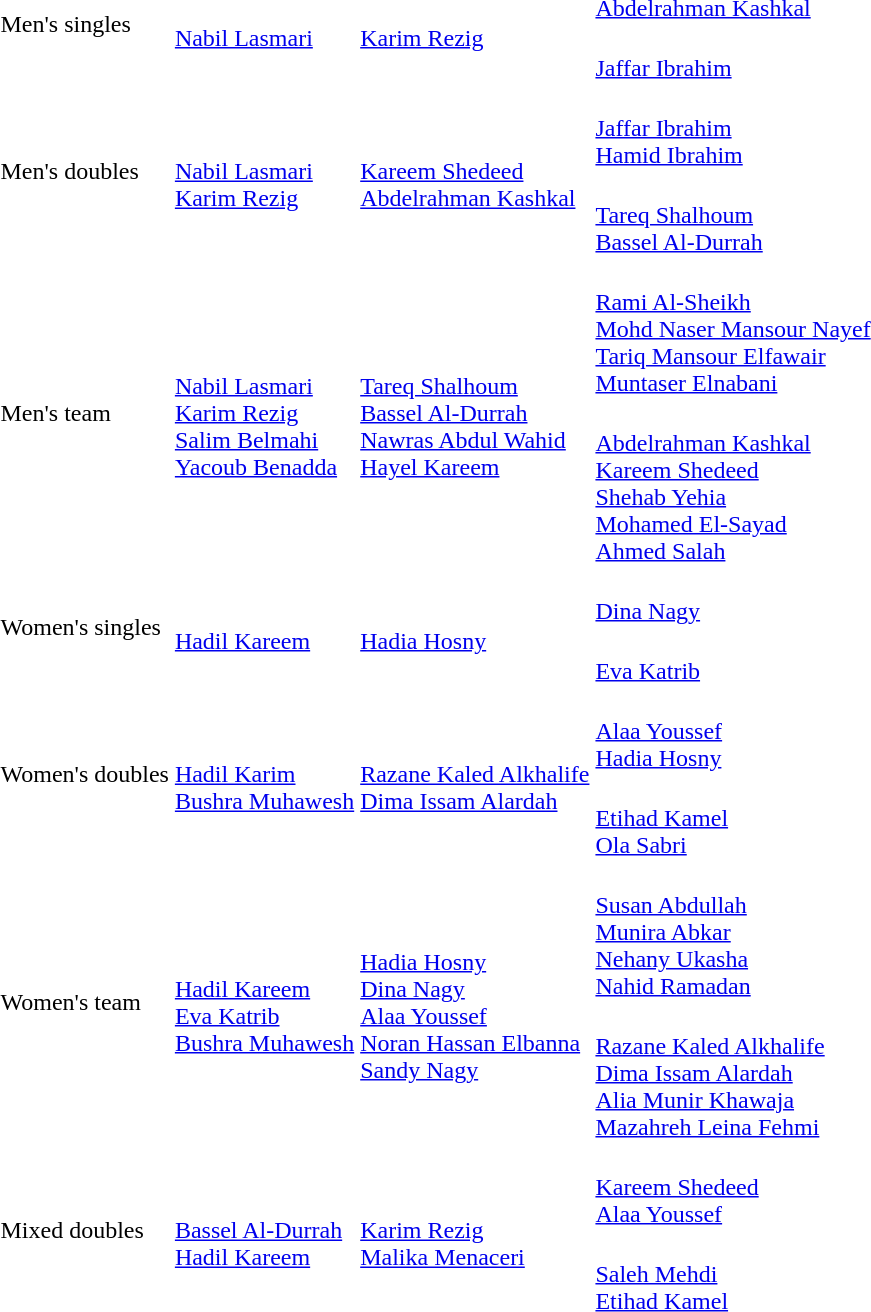<table>
<tr>
<td rowspan=2>Men's singles</td>
<td rowspan=2><br><a href='#'>Nabil Lasmari</a></td>
<td rowspan=2><br><a href='#'>Karim Rezig</a></td>
<td><br><a href='#'>Abdelrahman Kashkal</a></td>
</tr>
<tr>
<td><br><a href='#'>Jaffar Ibrahim</a></td>
</tr>
<tr>
<td rowspan=2>Men's doubles</td>
<td rowspan=2><br><a href='#'>Nabil Lasmari</a><br><a href='#'>Karim Rezig</a></td>
<td rowspan=2><br><a href='#'>Kareem Shedeed</a><br><a href='#'>Abdelrahman Kashkal</a></td>
<td><br><a href='#'>Jaffar Ibrahim</a><br><a href='#'>Hamid Ibrahim</a></td>
</tr>
<tr>
<td><br><a href='#'>Tareq Shalhoum</a><br><a href='#'>Bassel Al-Durrah</a></td>
</tr>
<tr>
<td rowspan=2>Men's team</td>
<td rowspan=2><br><a href='#'>Nabil Lasmari</a><br><a href='#'>Karim Rezig</a><br><a href='#'>Salim Belmahi</a><br><a href='#'>Yacoub Benadda</a></td>
<td rowspan=2><br><a href='#'>Tareq Shalhoum</a><br><a href='#'>Bassel Al-Durrah</a><br><a href='#'>Nawras Abdul Wahid</a><br><a href='#'>Hayel Kareem</a></td>
<td><br><a href='#'>Rami Al-Sheikh</a><br><a href='#'>Mohd Naser Mansour Nayef</a><br><a href='#'>Tariq Mansour Elfawair</a><br><a href='#'>Muntaser Elnabani</a></td>
</tr>
<tr>
<td><br><a href='#'>Abdelrahman Kashkal</a><br><a href='#'>Kareem Shedeed</a><br><a href='#'>Shehab Yehia</a><br><a href='#'>Mohamed El-Sayad</a><br><a href='#'>Ahmed Salah</a></td>
</tr>
<tr>
<td rowspan=2>Women's singles</td>
<td rowspan=2><br><a href='#'>Hadil Kareem</a></td>
<td rowspan=2><br><a href='#'>Hadia Hosny</a></td>
<td><br><a href='#'>Dina Nagy</a></td>
</tr>
<tr>
<td><br><a href='#'>Eva Katrib</a></td>
</tr>
<tr>
<td rowspan=2>Women's doubles</td>
<td rowspan=2><br><a href='#'>Hadil Karim</a><br><a href='#'>Bushra Muhawesh</a></td>
<td rowspan=2><br><a href='#'>Razane Kaled Alkhalife</a><br><a href='#'>Dima Issam Alardah</a></td>
<td><br><a href='#'>Alaa Youssef</a><br><a href='#'>Hadia Hosny</a></td>
</tr>
<tr>
<td><br><a href='#'>Etihad Kamel</a><br><a href='#'>Ola Sabri</a></td>
</tr>
<tr>
<td rowspan=2>Women's team</td>
<td rowspan=2><br><a href='#'>Hadil Kareem</a><br><a href='#'>Eva Katrib</a><br><a href='#'>Bushra Muhawesh</a></td>
<td rowspan=2><br><a href='#'>Hadia Hosny</a><br><a href='#'>Dina Nagy</a><br><a href='#'>Alaa Youssef</a><br><a href='#'>Noran Hassan Elbanna</a><br><a href='#'>Sandy Nagy</a></td>
<td><br><a href='#'>Susan Abdullah</a><br><a href='#'>Munira Abkar</a><br><a href='#'>Nehany Ukasha</a><br><a href='#'>Nahid Ramadan</a></td>
</tr>
<tr>
<td><br><a href='#'>Razane Kaled Alkhalife</a><br><a href='#'>Dima Issam Alardah</a><br><a href='#'>Alia Munir Khawaja</a><br><a href='#'>Mazahreh Leina Fehmi</a></td>
</tr>
<tr>
<td rowspan=2>Mixed doubles</td>
<td rowspan=2><br><a href='#'>Bassel Al-Durrah</a><br><a href='#'>Hadil Kareem</a></td>
<td rowspan=2><br><a href='#'>Karim Rezig</a><br><a href='#'>Malika Menaceri</a></td>
<td><br><a href='#'>Kareem Shedeed</a><br><a href='#'>Alaa Youssef</a></td>
</tr>
<tr>
<td><br><a href='#'>Saleh Mehdi</a><br><a href='#'>Etihad Kamel</a></td>
</tr>
</table>
